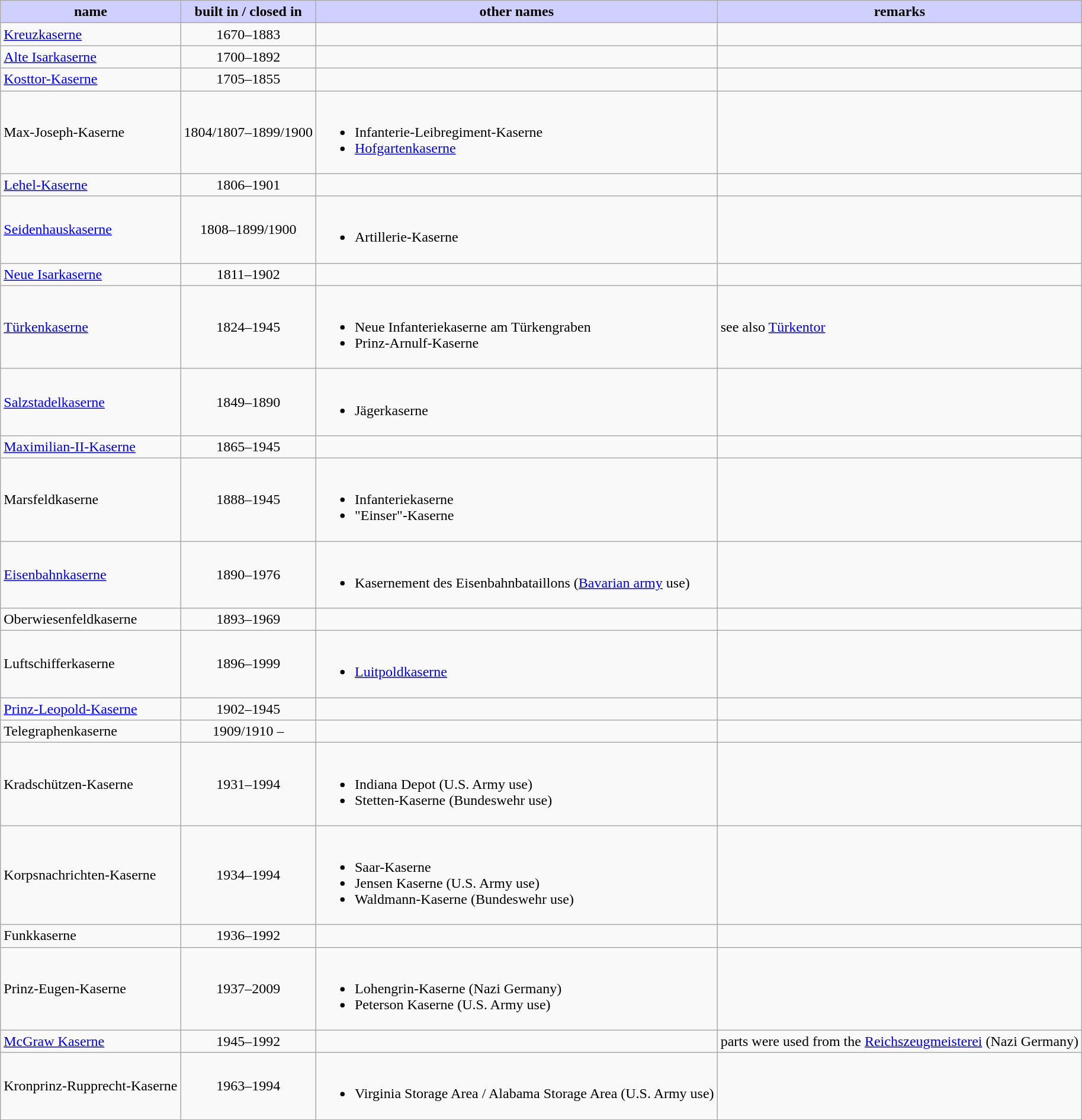<table class="wikitable float-left" style=" margin-top: 0;">
<tr>
<th style="text-align: center; background: #d0d0ff;">name</th>
<th style="text-align: center; background: #d0d0ff;">built in / closed in</th>
<th style="text-align: center; background: #d0d0ff;">other names</th>
<th style="text-align: center; background: #d0d0ff;">remarks</th>
</tr>
<tr>
<td><a href='#'>Kreuzkaserne</a></td>
<td align="center">1670–1883</td>
<td></td>
<td></td>
</tr>
<tr>
<td><a href='#'>Alte Isarkaserne</a></td>
<td align="center">1700–1892</td>
<td></td>
<td></td>
</tr>
<tr>
<td><a href='#'>Kosttor-Kaserne</a></td>
<td align="center">1705–1855</td>
<td></td>
<td></td>
</tr>
<tr>
<td>Max-Joseph-Kaserne</td>
<td align="center">1804/1807–1899/1900</td>
<td><br><ul><li>Infanterie-Leibregiment-Kaserne</li><li><a href='#'>Hofgartenkaserne</a></li></ul></td>
<td></td>
</tr>
<tr>
<td><a href='#'>Lehel-Kaserne</a></td>
<td align="center">1806–1901</td>
<td></td>
<td></td>
</tr>
<tr>
<td><a href='#'>Seidenhauskaserne</a></td>
<td align="center">1808–1899/1900</td>
<td><br><ul><li>Artillerie-Kaserne</li></ul></td>
<td></td>
</tr>
<tr>
<td><a href='#'>Neue Isarkaserne</a></td>
<td align="center">1811–1902</td>
<td></td>
<td></td>
</tr>
<tr>
<td><a href='#'>Türkenkaserne</a></td>
<td align="center">1824–1945</td>
<td><br><ul><li>Neue Infanteriekaserne am Türkengraben</li><li>Prinz-Arnulf-Kaserne</li></ul></td>
<td>see also <a href='#'>Türkentor</a></td>
</tr>
<tr>
<td><a href='#'>Salzstadelkaserne</a></td>
<td align="center">1849–1890</td>
<td><br><ul><li>Jägerkaserne</li></ul></td>
</tr>
<tr>
<td><a href='#'>Maximilian-II-Kaserne</a></td>
<td align="center">1865–1945</td>
<td></td>
<td></td>
</tr>
<tr>
<td>Marsfeldkaserne</td>
<td align="center">1888–1945</td>
<td><br><ul><li>Infanteriekaserne</li><li>"Einser"-Kaserne</li></ul></td>
<td></td>
</tr>
<tr>
<td><a href='#'>Eisenbahnkaserne</a></td>
<td align="center">1890–1976</td>
<td><br><ul><li>Kasernement des Eisenbahnbataillons (<a href='#'>Bavarian army</a> use)</li></ul></td>
<td></td>
</tr>
<tr>
<td>Oberwiesenfeldkaserne</td>
<td align="center">1893–1969</td>
<td></td>
<td></td>
</tr>
<tr>
<td>Luftschifferkaserne</td>
<td align="center">1896–1999</td>
<td><br><ul><li><a href='#'>Luitpoldkaserne</a></li></ul></td>
<td></td>
</tr>
<tr>
<td><a href='#'>Prinz-Leopold-Kaserne</a></td>
<td align="center">1902–1945</td>
<td></td>
<td></td>
</tr>
<tr>
<td>Telegraphenkaserne</td>
<td align="center">1909/1910 –</td>
<td></td>
<td></td>
</tr>
<tr>
<td>Kradschützen-Kaserne</td>
<td align="center">1931–1994</td>
<td><br><ul><li>Indiana Depot (U.S. Army use)</li><li>Stetten-Kaserne (Bundeswehr use)</li></ul></td>
<td></td>
</tr>
<tr>
<td>Korpsnachrichten-Kaserne</td>
<td align="center">1934–1994</td>
<td><br><ul><li>Saar-Kaserne</li><li>Jensen Kaserne (U.S. Army use)</li><li>Waldmann-Kaserne (Bundeswehr use)</li></ul></td>
<td></td>
</tr>
<tr>
<td>Funkkaserne</td>
<td align="center">1936–1992</td>
<td></td>
</tr>
<tr>
<td>Prinz-Eugen-Kaserne</td>
<td align="center">1937–2009</td>
<td><br><ul><li>Lohengrin-Kaserne (Nazi Germany)</li><li>Peterson Kaserne (U.S. Army use)</li></ul></td>
<td></td>
</tr>
<tr>
<td><a href='#'>McGraw Kaserne</a></td>
<td align="center">1945–1992</td>
<td></td>
<td>parts were used from the <a href='#'>Reichszeugmeisterei</a> (Nazi Germany)</td>
</tr>
<tr>
<td>Kronprinz-Rupprecht-Kaserne</td>
<td align="center">1963–1994</td>
<td><br><ul><li>Virginia Storage Area / Alabama Storage Area (U.S. Army use)</li></ul></td>
<td></td>
</tr>
<tr>
</tr>
</table>
